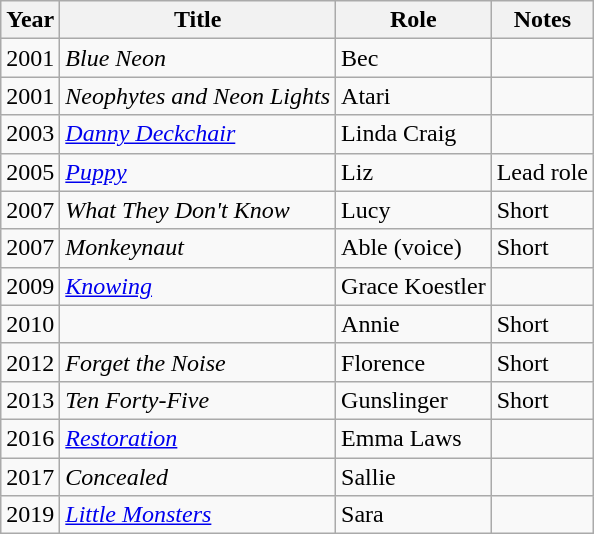<table class="wikitable sortable">
<tr>
<th>Year</th>
<th>Title</th>
<th>Role</th>
<th class="unsortable">Notes</th>
</tr>
<tr>
<td>2001</td>
<td><em>Blue Neon</em></td>
<td>Bec</td>
<td></td>
</tr>
<tr>
<td>2001</td>
<td><em>Neophytes and Neon Lights</em></td>
<td>Atari</td>
<td></td>
</tr>
<tr>
<td>2003</td>
<td><em><a href='#'>Danny Deckchair</a></em></td>
<td>Linda Craig</td>
<td></td>
</tr>
<tr>
<td>2005</td>
<td><em><a href='#'>Puppy</a></em></td>
<td>Liz</td>
<td>Lead role</td>
</tr>
<tr>
<td>2007</td>
<td><em>What They Don't Know</em></td>
<td>Lucy</td>
<td>Short</td>
</tr>
<tr>
<td>2007</td>
<td><em>Monkeynaut</em></td>
<td>Able (voice)</td>
<td>Short</td>
</tr>
<tr>
<td>2009</td>
<td><em><a href='#'>Knowing</a></em></td>
<td>Grace Koestler</td>
<td></td>
</tr>
<tr>
<td>2010</td>
<td><em></em></td>
<td>Annie</td>
<td>Short</td>
</tr>
<tr>
<td>2012</td>
<td><em>Forget the Noise</em></td>
<td>Florence</td>
<td>Short</td>
</tr>
<tr>
<td>2013</td>
<td><em>Ten Forty-Five</em></td>
<td>Gunslinger</td>
<td>Short</td>
</tr>
<tr>
<td>2016</td>
<td><em><a href='#'>Restoration</a></em></td>
<td>Emma Laws</td>
<td></td>
</tr>
<tr>
<td>2017</td>
<td><em>Concealed</em></td>
<td>Sallie</td>
<td></td>
</tr>
<tr>
<td>2019</td>
<td><em><a href='#'>Little Monsters</a></em></td>
<td>Sara</td>
<td></td>
</tr>
</table>
